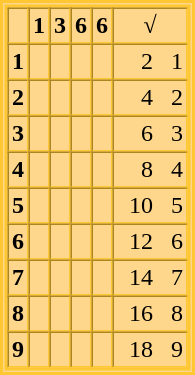<table border="0" cellpadding="2" cellspacing="0">
<tr valign="top">
<td><br><table border="1" cellpadding="2" cellspacing="0" style="background:#ffd78c;border:thick double #ffc731;">
<tr>
<th> </th>
<th>1</th>
<th>3</th>
<th>6</th>
<th>6</th>
<th>√</th>
</tr>
<tr align=right>
<td><strong>1</strong></td>
<td></td>
<td></td>
<td></td>
<td></td>
<td>     2   1</td>
</tr>
<tr align=right>
<td><strong>2</strong></td>
<td></td>
<td></td>
<td></td>
<td></td>
<td>     4   2</td>
</tr>
<tr align=right>
<td><strong>3</strong></td>
<td></td>
<td></td>
<td></td>
<td></td>
<td>     6   3</td>
</tr>
<tr align=right>
<td><strong>4</strong></td>
<td></td>
<td></td>
<td></td>
<td></td>
<td>     8   4</td>
</tr>
<tr align=right>
<td><strong>5</strong></td>
<td></td>
<td></td>
<td></td>
<td></td>
<td>   10   5</td>
</tr>
<tr align=right>
<td><strong>6</strong></td>
<td></td>
<td></td>
<td></td>
<td></td>
<td>   12   6</td>
</tr>
<tr align=right>
<td><strong>7</strong></td>
<td></td>
<td></td>
<td></td>
<td></td>
<td>   14   7</td>
</tr>
<tr align=right>
<td><strong>8</strong></td>
<td></td>
<td></td>
<td></td>
<td></td>
<td>   16   8</td>
</tr>
<tr align=right>
<td><strong>9</strong></td>
<td></td>
<td></td>
<td></td>
<td></td>
<td>   18   9</td>
</tr>
</table>
</td>
<td><br></td>
</tr>
</table>
